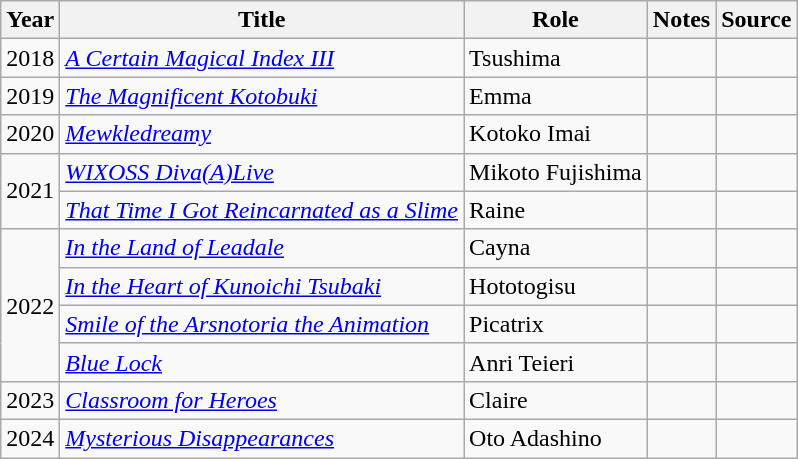<table class="wikitable">
<tr>
<th>Year</th>
<th>Title</th>
<th>Role</th>
<th>Notes</th>
<th>Source</th>
</tr>
<tr>
<td rowspan="1">2018</td>
<td><em><a href='#'>A Certain Magical Index III</a></em></td>
<td>Tsushima</td>
<td></td>
<td></td>
</tr>
<tr>
<td rowspan="1">2019</td>
<td><em><a href='#'>The Magnificent Kotobuki</a></em></td>
<td>Emma</td>
<td></td>
<td></td>
</tr>
<tr>
<td rowspan="1">2020</td>
<td><em><a href='#'>Mewkledreamy</a></em></td>
<td>Kotoko Imai</td>
<td></td>
<td></td>
</tr>
<tr>
<td rowspan="2">2021</td>
<td><em><a href='#'>WIXOSS Diva(A)Live</a></em></td>
<td>Mikoto Fujishima</td>
<td></td>
<td></td>
</tr>
<tr>
<td><em><a href='#'>That Time I Got Reincarnated as a Slime</a></em></td>
<td>Raine</td>
<td></td>
<td></td>
</tr>
<tr>
<td rowspan="4">2022</td>
<td><em><a href='#'>In the Land of Leadale</a></em></td>
<td>Cayna</td>
<td></td>
<td></td>
</tr>
<tr>
<td><em><a href='#'>In the Heart of Kunoichi Tsubaki</a></em></td>
<td>Hototogisu</td>
<td></td>
<td></td>
</tr>
<tr>
<td><em><a href='#'>Smile of the Arsnotoria the Animation</a></em></td>
<td>Picatrix</td>
<td></td>
<td></td>
</tr>
<tr>
<td><em><a href='#'>Blue Lock</a></em></td>
<td>Anri Teieri</td>
<td></td>
<td></td>
</tr>
<tr>
<td rowspan="1">2023</td>
<td><em><a href='#'>Classroom for Heroes</a></em></td>
<td>Claire</td>
<td></td>
<td></td>
</tr>
<tr>
<td rowspan="1">2024</td>
<td><em><a href='#'>Mysterious Disappearances</a></em></td>
<td>Oto Adashino</td>
<td></td>
<td></td>
</tr>
</table>
